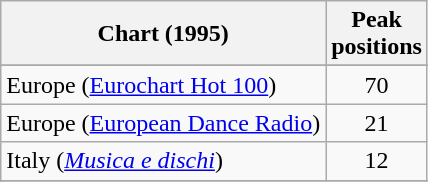<table class="wikitable sortable">
<tr>
<th align="left">Chart (1995)</th>
<th align="center">Peak<br>positions</th>
</tr>
<tr>
</tr>
<tr>
</tr>
<tr>
</tr>
<tr>
<td align="left">Europe (<a href='#'>Eurochart Hot 100</a>)</td>
<td align="center">70</td>
</tr>
<tr>
<td align="left">Europe (<a href='#'>European Dance Radio</a>)</td>
<td align="center">21</td>
</tr>
<tr>
<td align="left">Italy (<em><a href='#'>Musica e dischi</a></em>)</td>
<td align="center">12</td>
</tr>
<tr>
</tr>
<tr>
</tr>
<tr>
</tr>
<tr>
</tr>
</table>
